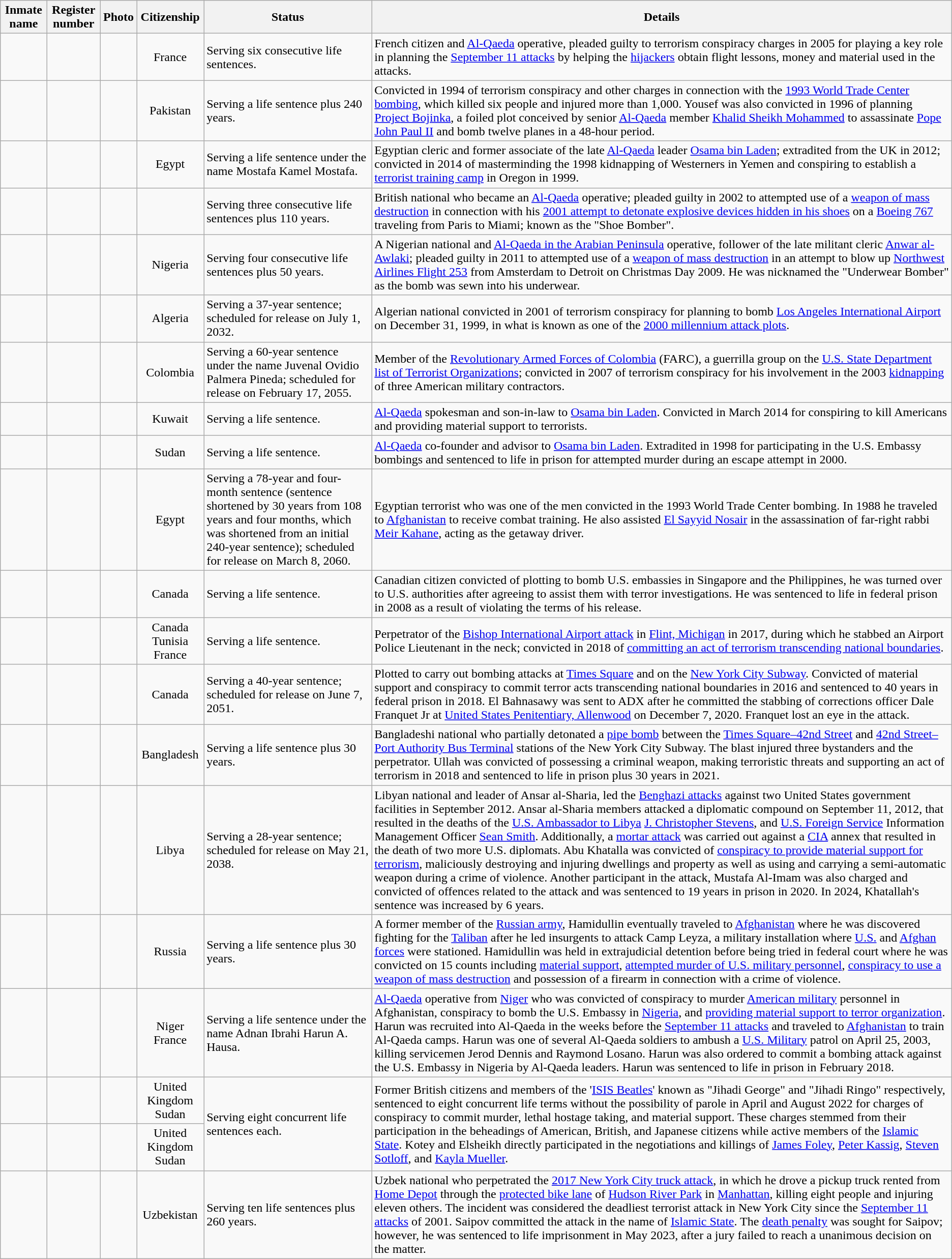<table class="wikitable sortable">
<tr>
<th>Inmate name</th>
<th>Register number</th>
<th>Photo</th>
<th>Citizenship</th>
<th>Status</th>
<th>Details</th>
</tr>
<tr>
<td style="text-align:center;"></td>
<td style="text-align:center;"></td>
<td style="text-align:center;"></td>
<td style="text-align:center;">France</td>
<td>Serving six consecutive life sentences.</td>
<td>French citizen and <a href='#'>Al-Qaeda</a> operative, pleaded guilty to terrorism conspiracy charges in 2005 for playing a key role in planning the <a href='#'>September 11 attacks</a> by helping the <a href='#'>hijackers</a> obtain flight lessons, money and material used in the attacks.</td>
</tr>
<tr>
<td style="text-align:center;"></td>
<td style="text-align:center;"></td>
<td style="text-align:center;"></td>
<td style="text-align:center;">Pakistan</td>
<td>Serving a life sentence plus 240 years.</td>
<td>Convicted in 1994 of terrorism conspiracy and other charges in connection with the <a href='#'>1993 World Trade Center bombing</a>, which killed six people and injured more than 1,000. Yousef was also convicted in 1996 of planning <a href='#'>Project Bojinka</a>, a foiled plot conceived by senior <a href='#'>Al-Qaeda</a> member <a href='#'>Khalid Sheikh Mohammed</a> to assassinate <a href='#'>Pope John Paul II</a> and bomb twelve planes in a 48-hour period.</td>
</tr>
<tr>
<td style="text-align:center;"></td>
<td style="text-align:center;"></td>
<td style="text-align:center;"></td>
<td style="text-align:center;">Egypt</td>
<td>Serving a life sentence under the name Mostafa Kamel Mostafa.</td>
<td>Egyptian cleric and former associate of the late <a href='#'>Al-Qaeda</a> leader <a href='#'>Osama bin Laden</a>; extradited from the UK in 2012; convicted in 2014 of masterminding the 1998 kidnapping of Westerners in Yemen and conspiring to establish a <a href='#'>terrorist training camp</a> in Oregon in 1999.</td>
</tr>
<tr>
<td style="text-align:center;"></td>
<td style="text-align:center;"></td>
<td style="text-align:center;"></td>
<td style="text-align:center;"></td>
<td>Serving three consecutive life sentences plus 110 years.</td>
<td>British national who became an <a href='#'>Al-Qaeda</a> operative; pleaded guilty in 2002 to attempted use of a <a href='#'>weapon of mass destruction</a> in connection with his <a href='#'>2001 attempt to detonate explosive devices hidden in his shoes</a> on a <a href='#'>Boeing 767</a> traveling from Paris to Miami; known as the "Shoe Bomber".</td>
</tr>
<tr>
<td style="text-align:center;"></td>
<td style="text-align:center;"></td>
<td style="text-align:center;"></td>
<td style="text-align:center;">Nigeria</td>
<td>Serving four consecutive life sentences plus 50 years.</td>
<td>A Nigerian national and <a href='#'>Al-Qaeda in the Arabian Peninsula</a> operative, follower of the late militant cleric <a href='#'>Anwar al-Awlaki</a>; pleaded guilty in 2011 to attempted use of a <a href='#'>weapon of mass destruction</a> in an attempt to blow up <a href='#'>Northwest Airlines Flight 253</a> from Amsterdam to Detroit on Christmas Day 2009. He was nicknamed the "Underwear Bomber" as the bomb was sewn into his underwear.</td>
</tr>
<tr>
<td style="text-align:center;"></td>
<td style="text-align:center;"></td>
<td style="text-align:center;"></td>
<td style="text-align:center;">Algeria</td>
<td>Serving a 37-year sentence; scheduled for release on July 1, 2032.</td>
<td>Algerian national convicted in 2001 of terrorism conspiracy for planning to bomb <a href='#'>Los Angeles International Airport</a> on December 31, 1999, in what is known as one of the <a href='#'>2000 millennium attack plots</a>.</td>
</tr>
<tr>
<td style="text-align:center;"></td>
<td style="text-align:center;"></td>
<td style="text-align:center;"></td>
<td style="text-align:center;">Colombia</td>
<td>Serving a 60-year sentence under the name Juvenal Ovidio Palmera Pineda; scheduled for release on February 17, 2055.</td>
<td>Member of the <a href='#'>Revolutionary Armed Forces of Colombia</a> (FARC), a guerrilla group on the <a href='#'>U.S. State Department list of Terrorist Organizations</a>; convicted in 2007 of terrorism conspiracy for his involvement in the 2003 <a href='#'>kidnapping</a> of three American military contractors.</td>
</tr>
<tr>
<td style="text-align:center;"></td>
<td style="text-align:center;"></td>
<td style="text-align:center;"></td>
<td style="text-align:center;">Kuwait</td>
<td>Serving a life sentence.</td>
<td><a href='#'>Al-Qaeda</a> spokesman and son-in-law to <a href='#'>Osama bin Laden</a>. Convicted in March 2014 for conspiring to kill Americans and providing material support to terrorists.</td>
</tr>
<tr>
<td style="text-align:center;"></td>
<td style="text-align:center;"></td>
<td style="text-align:center;"></td>
<td style="text-align:center;">Sudan</td>
<td>Serving a life sentence.</td>
<td><a href='#'>Al-Qaeda</a> co-founder and advisor to <a href='#'>Osama bin Laden</a>. Extradited in 1998 for participating in the U.S. Embassy bombings and sentenced to life in prison for attempted murder during an escape attempt in 2000.</td>
</tr>
<tr>
<td style="text-align:center;"></td>
<td style="text-align:center;"></td>
<td style="text-align:center;"></td>
<td style="text-align:center;">Egypt</td>
<td>Serving a 78-year and four-month sentence (sentence shortened by 30 years from 108 years and four months, which was shortened from an initial 240-year sentence); scheduled for release on March 8, 2060.</td>
<td>Egyptian terrorist who was one of the men convicted in the 1993 World Trade Center bombing. In 1988 he traveled to <a href='#'>Afghanistan</a> to receive combat training. He also assisted <a href='#'>El Sayyid Nosair</a> in the assassination of far-right rabbi <a href='#'>Meir Kahane</a>, acting as the getaway driver.</td>
</tr>
<tr>
<td style="text-align:center;"></td>
<td style="text-align:center;"></td>
<td style="text-align:center;"></td>
<td style="text-align:center;">Canada</td>
<td>Serving a life sentence.</td>
<td>Canadian citizen convicted of plotting to bomb U.S. embassies in Singapore and the Philippines, he was turned over to U.S. authorities after agreeing to assist them with terror investigations. He was sentenced to life in federal prison in 2008 as a result of violating the terms of his release.</td>
</tr>
<tr>
<td style="text-align:center;"></td>
<td style="text-align:center;"></td>
<td></td>
<td style="text-align:center;">Canada <br> Tunisia <br> France</td>
<td>Serving a life sentence.</td>
<td>Perpetrator of the <a href='#'>Bishop International Airport attack</a> in <a href='#'>Flint, Michigan</a> in 2017, during which he stabbed an Airport Police Lieutenant in the neck; convicted in 2018 of <a href='#'>committing an act of terrorism transcending national boundaries</a>.</td>
</tr>
<tr>
<td style="text-align:center;"></td>
<td style="text-align:center;"></td>
<td></td>
<td style="text-align:center;">Canada</td>
<td>Serving a 40-year sentence; scheduled for release on June 7, 2051.</td>
<td>Plotted to carry out bombing attacks at <a href='#'>Times Square</a> and on the <a href='#'>New York City Subway</a>. Convicted of material support and conspiracy to commit terror acts transcending national boundaries in 2016 and sentenced to 40 years in federal prison in 2018. El Bahnasawy was sent to ADX after he committed the stabbing of corrections officer Dale Franquet Jr at <a href='#'>United States Penitentiary, Allenwood</a> on December 7, 2020. Franquet lost an eye in the attack.</td>
</tr>
<tr>
<td style="text-align:center;"></td>
<td style="text-align:center;"></td>
<td style="text-align:center;"></td>
<td style="text-align:center;">Bangladesh</td>
<td>Serving a life sentence plus 30 years.</td>
<td>Bangladeshi national who partially detonated a <a href='#'>pipe bomb</a> between the <a href='#'>Times Square–42nd Street</a> and <a href='#'>42nd Street–Port Authority Bus Terminal</a> stations of the New York City Subway. The blast injured three bystanders and the perpetrator. Ullah was convicted of possessing a criminal weapon, making terroristic threats and supporting an act of terrorism in 2018 and sentenced to life in prison plus 30 years in 2021.</td>
</tr>
<tr>
<td style="text-align:center;"></td>
<td style="text-align:center;"></td>
<td style="text-align:center;"></td>
<td style="text-align:center;">Libya</td>
<td>Serving a 28-year sentence; scheduled for release on May 21, 2038.</td>
<td>Libyan national and leader of Ansar al-Sharia, led the <a href='#'>Benghazi attacks</a> against two United States government facilities in September 2012. Ansar al-Sharia members attacked a diplomatic compound on September 11, 2012, that resulted in the deaths of the <a href='#'>U.S. Ambassador to Libya</a> <a href='#'>J. Christopher Stevens</a>, and <a href='#'>U.S. Foreign Service</a> Information Management Officer <a href='#'>Sean Smith</a>. Additionally, a <a href='#'>mortar attack</a> was carried out against a <a href='#'>CIA</a> annex that resulted in the death of two more U.S. diplomats. Abu Khatalla was convicted of <a href='#'>conspiracy to provide material support for terrorism</a>, maliciously destroying and injuring dwellings and property as well as using and carrying a semi-automatic weapon during a crime of violence. Another participant in the attack, Mustafa Al-Imam was also charged and convicted of offences related to the attack and was sentenced to 19 years in prison in 2020. In 2024, Khatallah's sentence was increased by 6 years.</td>
</tr>
<tr>
<td style="text-align:center;"></td>
<td style="text-align:center;"></td>
<td style="text-align:center;"></td>
<td style="text-align:center;">Russia</td>
<td>Serving a life sentence plus 30 years.</td>
<td>A former member of the <a href='#'>Russian army</a>, Hamidullin eventually traveled to <a href='#'>Afghanistan</a> where he was discovered fighting for the <a href='#'>Taliban</a> after he led insurgents to attack Camp Leyza, a military installation where <a href='#'>U.S.</a> and <a href='#'>Afghan forces</a> were stationed. Hamidullin was held in extrajudicial detention before being tried in federal court where he was convicted on 15 counts including <a href='#'>material support</a>, <a href='#'>attempted murder of U.S. military personnel</a>, <a href='#'>conspiracy to use a weapon of mass destruction</a> and possession of a firearm in connection with a crime of violence.</td>
</tr>
<tr>
<td style="text-align:center;"></td>
<td style="text-align:center;"></td>
<td style="text-align:center;"></td>
<td style="text-align:center;">Niger <br> France</td>
<td>Serving a life sentence under the name Adnan Ibrahi Harun A. Hausa.</td>
<td><a href='#'>Al-Qaeda</a> operative from <a href='#'>Niger</a> who was convicted of conspiracy to murder <a href='#'>American military</a> personnel in Afghanistan, conspiracy to bomb the U.S. Embassy in <a href='#'>Nigeria</a>, and <a href='#'>providing material support to terror organization</a>. Harun was recruited into Al-Qaeda in the weeks before the <a href='#'>September 11 attacks</a> and traveled to <a href='#'>Afghanistan</a> to train Al-Qaeda camps. Harun was one of several Al-Qaeda soldiers to ambush a <a href='#'>U.S. Military</a> patrol on April 25, 2003, killing servicemen Jerod Dennis and Raymond Losano. Harun was also ordered to commit a bombing attack against the U.S. Embassy in Nigeria by Al-Qaeda leaders. Harun was sentenced to life in prison in February 2018.</td>
</tr>
<tr>
<td style="text-align:center;"></td>
<td style="text-align:center;"></td>
<td></td>
<td style="text-align:center;">United Kingdom<br>Sudan</td>
<td rowspan=2>Serving eight concurrent life sentences each.</td>
<td rowspan=2>Former British citizens and members of the '<a href='#'>ISIS Beatles</a>' known as "Jihadi George" and "Jihadi Ringo" respectively, sentenced to eight concurrent life terms without the possibility of parole in April and August 2022 for charges of conspiracy to commit murder, lethal hostage taking, and material support. These charges stemmed from their participation in the beheadings of American, British, and Japanese citizens while active members of the <a href='#'>Islamic State</a>. Kotey and Elsheikh directly participated in the negotiations and killings of <a href='#'>James Foley</a>, <a href='#'>Peter Kassig</a>, <a href='#'>Steven Sotloff</a>, and <a href='#'>Kayla Mueller</a>.</td>
</tr>
<tr>
<td style="text-align:center;"></td>
<td style="text-align:center;"></td>
<td></td>
<td style="text-align:center;">United Kingdom<br>Sudan</td>
</tr>
<tr>
<td style="text-align:center;"></td>
<td style="text-align:center;"></td>
<td style="text-align:center;"></td>
<td style="text-align:center;">Uzbekistan</td>
<td>Serving ten life sentences plus 260 years.</td>
<td>Uzbek national who perpetrated the <a href='#'>2017 New York City truck attack</a>, in which he drove a pickup truck rented from <a href='#'>Home Depot</a> through the <a href='#'>protected bike lane</a> of <a href='#'>Hudson River Park</a> in <a href='#'>Manhattan</a>, killing eight people and injuring eleven others. The incident was considered the deadliest terrorist attack in New York City since the <a href='#'>September 11 attacks</a> of 2001. Saipov committed the attack in the name of <a href='#'>Islamic State</a>. The <a href='#'>death penalty</a> was sought for Saipov; however, he was sentenced to life imprisonment in May 2023, after a jury failed to reach a unanimous decision on the matter.</td>
</tr>
</table>
